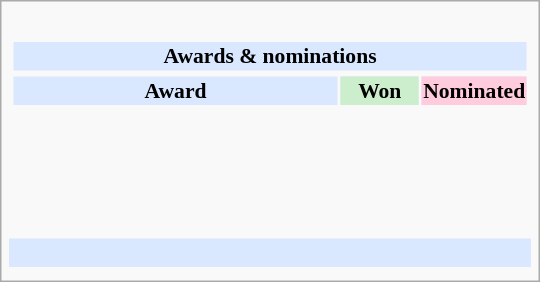<table class="infobox" style="width: 25em; text-align: left; font-size: 90%; vertical-align: middle;">
<tr>
</tr>
<tr>
<td colspan=3><br><table class="collapsible collapsed" width=100%>
<tr>
<th colspan=3 style="background-color: #D9E8FF; text-align: center;">Awards & nominations</th>
</tr>
<tr>
</tr>
<tr style="background:#d9e8ff; text-align:center;">
<td style="text-align:center;"><strong>Award</strong></td>
<td style="text-align:center; background:#cec; text-size:0.9em; width:50px;"><strong>Won</strong></td>
<td style="text-align:center; background:#fcd; text-size:0.9em; width:50px;"><strong>Nominated</strong></td>
</tr>
<tr>
<td style="text-align:center;"><br></td>
<td></td>
<td></td>
</tr>
<tr>
<td style="text-align:center;"><br></td>
<td></td>
<td></td>
</tr>
<tr>
<td style="text-align:center;"><br></td>
<td></td>
<td></td>
</tr>
<tr>
<td style="text-align:center;"><br></td>
<td></td>
<td></td>
</tr>
</table>
</td>
</tr>
<tr style="background:#d9e8ff;">
<td style="text-align:center;" colspan="3"><br></td>
</tr>
<tr>
<td></td>
<td></td>
<td></td>
</tr>
</table>
